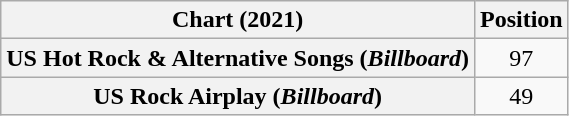<table class="wikitable sortable plainrowheaders" style="text-align:center">
<tr>
<th scope="col">Chart (2021)</th>
<th scope="col">Position</th>
</tr>
<tr>
<th scope="row">US Hot Rock & Alternative Songs (<em>Billboard</em>)</th>
<td>97</td>
</tr>
<tr>
<th scope="row">US Rock Airplay (<em>Billboard</em>)</th>
<td>49</td>
</tr>
</table>
